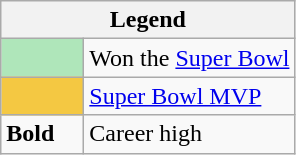<table class="wikitable mw-collapsible mw-collapsed">
<tr>
<th colspan="2">Legend</th>
</tr>
<tr>
<td style="background:#afe6ba; width:3em;"></td>
<td>Won the <a href='#'>Super Bowl</a></td>
</tr>
<tr>
<td style="background:#f4c842; width:3em;"></td>
<td><a href='#'>Super Bowl MVP</a></td>
</tr>
<tr>
<td><strong>Bold</strong></td>
<td>Career high</td>
</tr>
</table>
